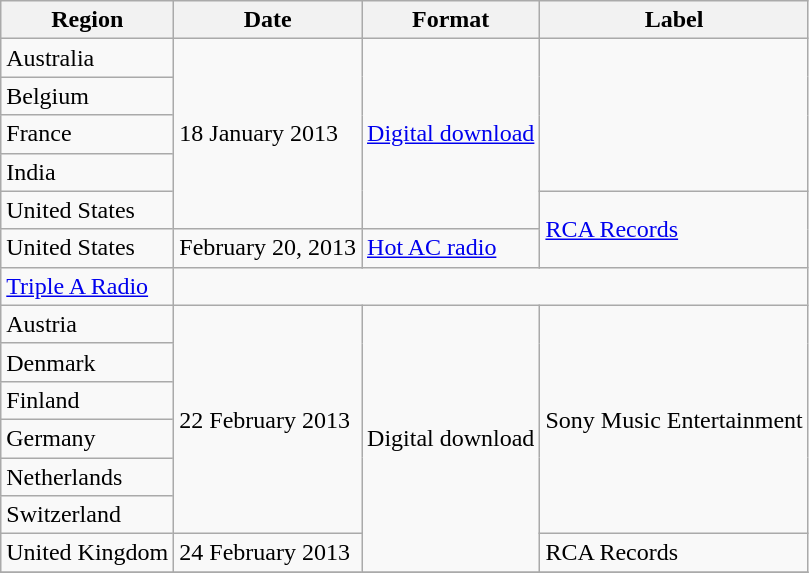<table class=wikitable>
<tr>
<th scope="col">Region</th>
<th scope="col">Date</th>
<th scope="col">Format</th>
<th scope="col">Label</th>
</tr>
<tr>
<td>Australia</td>
<td rowspan="5">18 January 2013</td>
<td rowspan="5"><a href='#'>Digital download</a></td>
<td rowspan="4"></td>
</tr>
<tr>
<td>Belgium</td>
</tr>
<tr>
<td>France</td>
</tr>
<tr>
<td>India</td>
</tr>
<tr>
<td>United States</td>
<td rowspan="3"><a href='#'>RCA Records</a></td>
</tr>
<tr>
<td rowspan="2">United States</td>
<td rowspan="2">February 20, 2013</td>
<td><a href='#'>Hot AC radio</a></td>
</tr>
<tr>
</tr>
<tr>
<td><a href='#'>Triple A Radio</a></td>
</tr>
<tr>
<td>Austria</td>
<td rowspan="6">22 February 2013</td>
<td rowspan="7">Digital download</td>
<td rowspan="6">Sony Music Entertainment</td>
</tr>
<tr>
<td>Denmark</td>
</tr>
<tr>
<td>Finland</td>
</tr>
<tr>
<td>Germany</td>
</tr>
<tr>
<td>Netherlands</td>
</tr>
<tr>
<td>Switzerland</td>
</tr>
<tr>
<td>United Kingdom</td>
<td>24 February 2013</td>
<td>RCA Records</td>
</tr>
<tr>
</tr>
</table>
